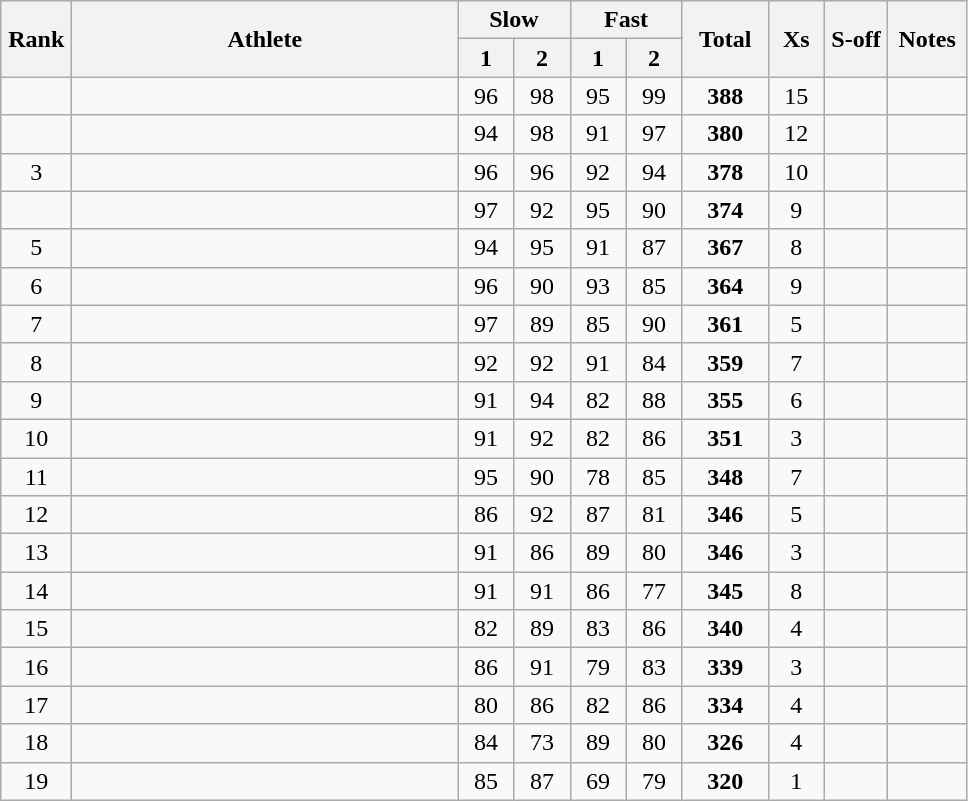<table class="wikitable" style="text-align:center">
<tr>
<th rowspan=2 width=40>Rank</th>
<th rowspan=2 width=250>Athlete</th>
<th colspan=2>Slow</th>
<th colspan=2>Fast</th>
<th rowspan=2 width=50>Total</th>
<th rowspan=2 width=30>Xs</th>
<th rowspan=2 width=35>S-off</th>
<th rowspan=2 width=45>Notes</th>
</tr>
<tr>
<th width=30>1</th>
<th width=30>2</th>
<th width=30>1</th>
<th width=30>2</th>
</tr>
<tr>
<td></td>
<td align=left></td>
<td>96</td>
<td>98</td>
<td>95</td>
<td>99</td>
<td><strong>388</strong></td>
<td>15</td>
<td></td>
<td></td>
</tr>
<tr>
<td></td>
<td align=left></td>
<td>94</td>
<td>98</td>
<td>91</td>
<td>97</td>
<td><strong>380</strong></td>
<td>12</td>
<td></td>
<td></td>
</tr>
<tr>
<td>3</td>
<td align=left></td>
<td>96</td>
<td>96</td>
<td>92</td>
<td>94</td>
<td><strong>378</strong></td>
<td>10</td>
<td></td>
<td></td>
</tr>
<tr>
<td></td>
<td align=left></td>
<td>97</td>
<td>92</td>
<td>95</td>
<td>90</td>
<td><strong>374</strong></td>
<td>9</td>
<td></td>
<td></td>
</tr>
<tr>
<td>5</td>
<td align=left></td>
<td>94</td>
<td>95</td>
<td>91</td>
<td>87</td>
<td><strong>367</strong></td>
<td>8</td>
<td></td>
<td></td>
</tr>
<tr>
<td>6</td>
<td align=left></td>
<td>96</td>
<td>90</td>
<td>93</td>
<td>85</td>
<td><strong>364</strong></td>
<td>9</td>
<td></td>
<td></td>
</tr>
<tr>
<td>7</td>
<td align=left></td>
<td>97</td>
<td>89</td>
<td>85</td>
<td>90</td>
<td><strong>361</strong></td>
<td>5</td>
<td></td>
<td></td>
</tr>
<tr>
<td>8</td>
<td align=left></td>
<td>92</td>
<td>92</td>
<td>91</td>
<td>84</td>
<td><strong>359</strong></td>
<td>7</td>
<td></td>
<td></td>
</tr>
<tr>
<td>9</td>
<td align=left></td>
<td>91</td>
<td>94</td>
<td>82</td>
<td>88</td>
<td><strong>355</strong></td>
<td>6</td>
<td></td>
<td></td>
</tr>
<tr>
<td>10</td>
<td align=left></td>
<td>91</td>
<td>92</td>
<td>82</td>
<td>86</td>
<td><strong>351</strong></td>
<td>3</td>
<td></td>
<td></td>
</tr>
<tr>
<td>11</td>
<td align=left></td>
<td>95</td>
<td>90</td>
<td>78</td>
<td>85</td>
<td><strong>348</strong></td>
<td>7</td>
<td></td>
<td></td>
</tr>
<tr>
<td>12</td>
<td align=left></td>
<td>86</td>
<td>92</td>
<td>87</td>
<td>81</td>
<td><strong>346</strong></td>
<td>5</td>
<td></td>
<td></td>
</tr>
<tr>
<td>13</td>
<td align=left></td>
<td>91</td>
<td>86</td>
<td>89</td>
<td>80</td>
<td><strong>346</strong></td>
<td>3</td>
<td></td>
<td></td>
</tr>
<tr>
<td>14</td>
<td align=left></td>
<td>91</td>
<td>91</td>
<td>86</td>
<td>77</td>
<td><strong>345</strong></td>
<td>8</td>
<td></td>
<td></td>
</tr>
<tr>
<td>15</td>
<td align=left></td>
<td>82</td>
<td>89</td>
<td>83</td>
<td>86</td>
<td><strong>340</strong></td>
<td>4</td>
<td></td>
<td></td>
</tr>
<tr>
<td>16</td>
<td align=left></td>
<td>86</td>
<td>91</td>
<td>79</td>
<td>83</td>
<td><strong>339</strong></td>
<td>3</td>
<td></td>
<td></td>
</tr>
<tr>
<td>17</td>
<td align=left></td>
<td>80</td>
<td>86</td>
<td>82</td>
<td>86</td>
<td><strong>334</strong></td>
<td>4</td>
<td></td>
<td></td>
</tr>
<tr>
<td>18</td>
<td align=left></td>
<td>84</td>
<td>73</td>
<td>89</td>
<td>80</td>
<td><strong>326</strong></td>
<td>4</td>
<td></td>
<td></td>
</tr>
<tr>
<td>19</td>
<td align=left></td>
<td>85</td>
<td>87</td>
<td>69</td>
<td>79</td>
<td><strong>320</strong></td>
<td>1</td>
<td></td>
<td></td>
</tr>
</table>
